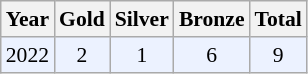<table class="sortable wikitable" style="font-size: 90%;">
<tr>
<th>Year</th>
<th>Gold</th>
<th>Silver</th>
<th>Bronze</th>
<th>Total</th>
</tr>
<tr style="background:#ECF2FF">
<td align="center">2022</td>
<td align="center">2</td>
<td align="center">1</td>
<td align="center">6</td>
<td align="center">9</td>
</tr>
</table>
